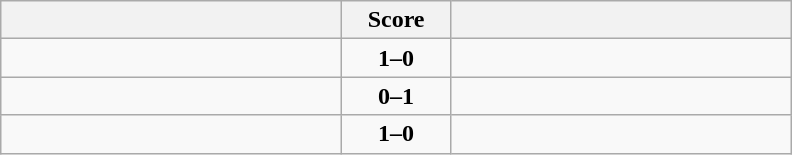<table class="wikitable" style="text-align: center;">
<tr>
<th align="right" width="220"></th>
<th width="65">Score</th>
<th align="left" width="220"></th>
</tr>
<tr>
<td align=right><strong></strong></td>
<td align=center><strong>1–0</strong></td>
<td align=left></td>
</tr>
<tr>
<td align=right></td>
<td align=center><strong>0–1</strong></td>
<td align=left><strong></strong></td>
</tr>
<tr>
<td align=right><strong></strong></td>
<td align=center><strong>1–0</strong></td>
<td align=left></td>
</tr>
</table>
